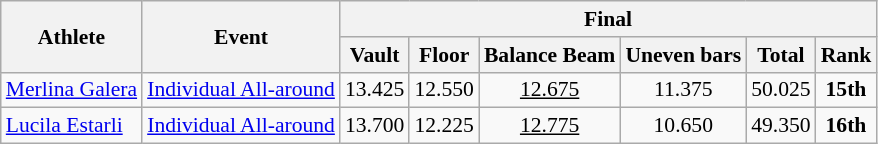<table class="wikitable" style="font-size:90%">
<tr>
<th rowspan="2">Athlete</th>
<th rowspan="2">Event</th>
<th colspan = "6">Final</th>
</tr>
<tr>
<th>Vault</th>
<th>Floor</th>
<th>Balance Beam</th>
<th>Uneven bars</th>
<th>Total</th>
<th>Rank</th>
</tr>
<tr>
<td><a href='#'>Merlina Galera</a></td>
<td><a href='#'>Individual All-around</a></td>
<td align=center>13.425</td>
<td align=center>12.550</td>
<td align=center><u>12.675</u></td>
<td align=center>11.375</td>
<td align=center>50.025</td>
<td align=center><strong>15th</strong></td>
</tr>
<tr>
<td><a href='#'>Lucila Estarli</a></td>
<td><a href='#'>Individual All-around</a></td>
<td align=center>13.700</td>
<td align=center>12.225</td>
<td align=center><u>12.775</u></td>
<td align=center>10.650</td>
<td align=center>49.350</td>
<td align=center><strong>16th</strong></td>
</tr>
</table>
